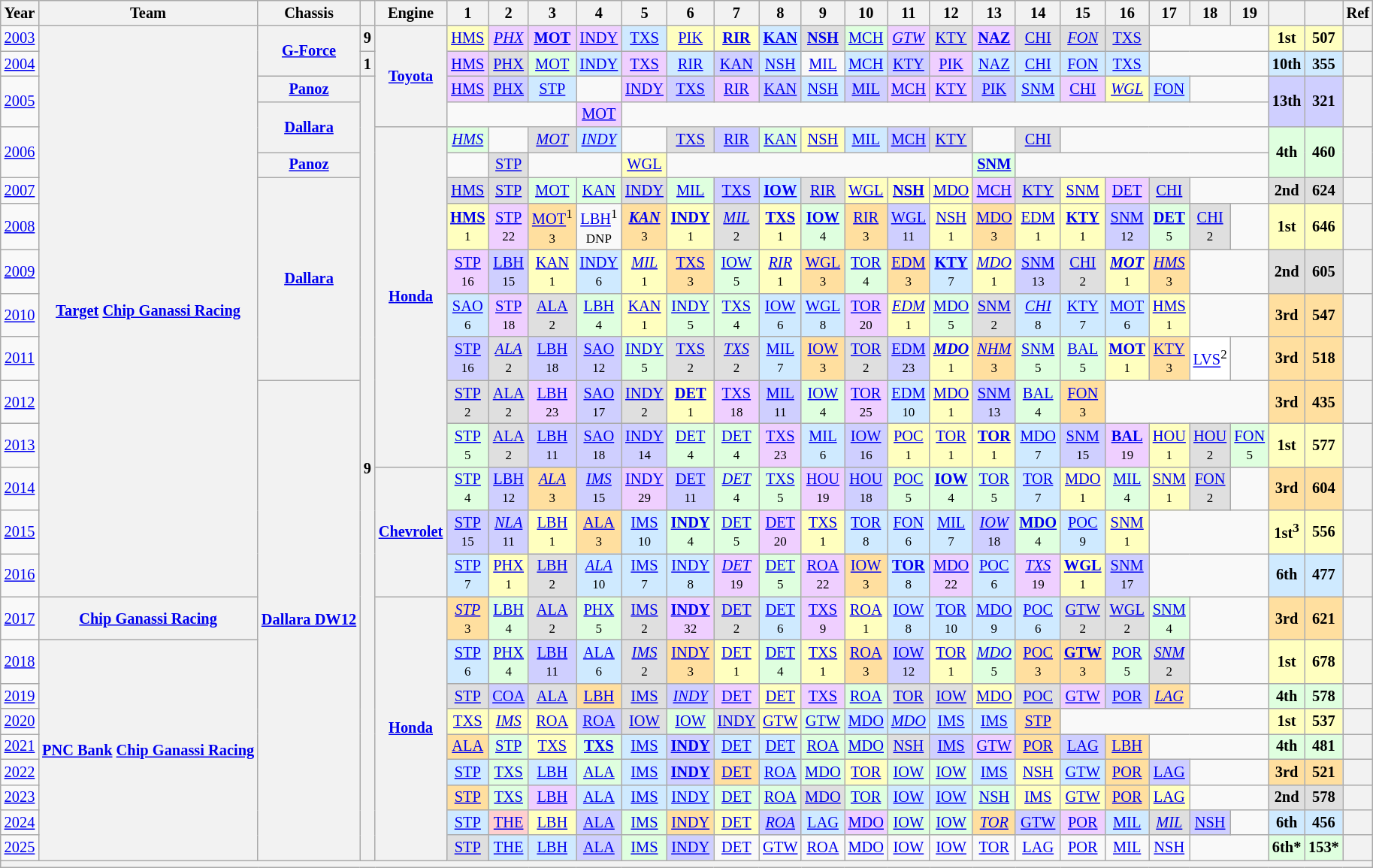<table class="wikitable" style="text-align:center; font-size:85%">
<tr>
<th scope="col">Year</th>
<th scope="col">Team</th>
<th scope="col">Chassis</th>
<th scope="col"></th>
<th scope="col">Engine</th>
<th scope="col">1</th>
<th scope="col">2</th>
<th scope="col">3</th>
<th scope="col">4</th>
<th scope="col">5</th>
<th scope="col">6</th>
<th scope="col">7</th>
<th scope="col">8</th>
<th scope="col">9</th>
<th scope="col">10</th>
<th scope="col">11</th>
<th scope="col">12</th>
<th scope="col">13</th>
<th scope="col">14</th>
<th scope="col">15</th>
<th scope="col">16</th>
<th scope="col">17</th>
<th scope="col">18</th>
<th scope="col">19</th>
<th scope="col"></th>
<th scope="col"></th>
<th scope="col">Ref</th>
</tr>
<tr>
<td><a href='#'>2003</a></td>
<th rowspan=16 nowrap><a href='#'>Target</a> <a href='#'>Chip Ganassi Racing</a></th>
<th rowspan=2 nowrap><a href='#'>G-Force</a></th>
<th>9</th>
<th rowspan=4><a href='#'>Toyota</a></th>
<td style="background:#FFFFBF;"><a href='#'>HMS</a><br></td>
<td style="background:#EFCFFF;"><em><a href='#'>PHX</a></em><br></td>
<td style="background:#EFCFFF;"><strong><a href='#'>MOT</a></strong><br></td>
<td style="background:#EFCFFF;"><a href='#'>INDY</a><br></td>
<td style="background:#CFEAFF;"><a href='#'>TXS</a><br></td>
<td style="background:#FFFFBF;"><a href='#'>PIK</a><br></td>
<td style="background:#FFFFBF;"><strong><a href='#'>RIR</a></strong><br></td>
<td style="background:#CFEAFF;"><strong><a href='#'>KAN</a></strong><br></td>
<td style="background:#DFDFDF;"><strong><a href='#'>NSH</a></strong><br></td>
<td style="background:#DFFFDF;"><a href='#'>MCH</a><br></td>
<td style="background:#EFCFFF;"><em><a href='#'>GTW</a></em><br></td>
<td style="background:#DFDFDF;"><a href='#'>KTY</a><br></td>
<td style="background:#EFCFFF;"><strong><a href='#'>NAZ</a></strong><br></td>
<td style="background:#DFDFDF;"><a href='#'>CHI</a><br></td>
<td style="background:#DFDFDF;"><em><a href='#'>FON</a></em><br></td>
<td style="background:#DFDFDF;"><a href='#'>TXS</a><br></td>
<td colspan=3></td>
<th style="background:#FFFFBF;">1st</th>
<th style="background:#FFFFBF;">507</th>
<th></th>
</tr>
<tr>
<td><a href='#'>2004</a></td>
<th>1</th>
<td style="background:#EFCFFF;"><a href='#'>HMS</a><br></td>
<td style="background:#DFDFDF;"><a href='#'>PHX</a><br></td>
<td style="background:#DFFFDF;"><a href='#'>MOT</a><br></td>
<td style="background:#CFEAFF;"><a href='#'>INDY</a><br></td>
<td style="background:#EFCFFF;"><a href='#'>TXS</a><br></td>
<td style="background:#CFEAFF;"><a href='#'>RIR</a><br></td>
<td style="background:#CFCFFF;"><a href='#'>KAN</a><br></td>
<td style="background:#CFEAFF;"><a href='#'>NSH</a><br></td>
<td><a href='#'>MIL</a><br></td>
<td style="background:#CFEAFF;"><a href='#'>MCH</a><br></td>
<td style="background:#CFCFFF;"><a href='#'>KTY</a><br></td>
<td style="background:#EFCFFF;"><a href='#'>PIK</a><br></td>
<td style="background:#CFEAFF;"><a href='#'>NAZ</a><br></td>
<td style="background:#CFEAFF;"><a href='#'>CHI</a><br></td>
<td style="background:#CFEAFF;"><a href='#'>FON</a><br></td>
<td style="background:#CFEAFF;"><a href='#'>TXS</a><br></td>
<td colspan=3></td>
<th style="background:#CFEAFF;">10th</th>
<th style="background:#CFEAFF;">355</th>
<th></th>
</tr>
<tr>
<td rowspan="2"><a href='#'>2005</a></td>
<th><a href='#'>Panoz</a></th>
<th rowspan=23>9</th>
<td style="background:#EFCFFF;"><a href='#'>HMS</a><br></td>
<td style="background:#CFCFFF;"><a href='#'>PHX</a><br></td>
<td style="background:#CFEAFF;"><a href='#'>STP</a><br></td>
<td></td>
<td style="background:#EFCFFF;"><a href='#'>INDY</a><br></td>
<td style="background:#CFCFFF;"><a href='#'>TXS</a><br></td>
<td style="background:#EFCFFF;"><a href='#'>RIR</a><br></td>
<td style="background:#CFCFFF;"><a href='#'>KAN</a><br></td>
<td style="background:#CFEAFF;"><a href='#'>NSH</a><br></td>
<td style="background:#CFCFFF;"><a href='#'>MIL</a><br></td>
<td style="background:#EFCFFF;"><a href='#'>MCH</a><br></td>
<td style="background:#EFCFFF;"><a href='#'>KTY</a><br></td>
<td style="background:#CFCFFF;"><a href='#'>PIK</a><br></td>
<td style="background:#CFEAFF;"><a href='#'>SNM</a><br></td>
<td style="background:#EFCFFF;"><a href='#'>CHI</a><br></td>
<td style="background:#FFFFBF;"><em><a href='#'>WGL</a></em><br></td>
<td style="background:#CFEAFF;"><a href='#'>FON</a><br></td>
<td colspan=2></td>
<th rowspan="2" style="background:#CFCFFF;">13th</th>
<th rowspan="2" style="background:#CFCFFF;">321</th>
<th rowspan="2"></th>
</tr>
<tr>
<th rowspan="2"><a href='#'>Dallara</a></th>
<td colspan=3></td>
<td style="background:#EFCFFF;"><a href='#'>MOT</a><br></td>
<td colspan=15></td>
</tr>
<tr>
<td rowspan="2"><a href='#'>2006</a></td>
<th rowspan="9"><a href='#'>Honda</a></th>
<td style="background:#DFFFDF;"><em><a href='#'>HMS</a></em><br></td>
<td></td>
<td style="background:#DFDFDF;"><em><a href='#'>MOT</a></em><br></td>
<td style="background:#CFEAFF;"><em><a href='#'>INDY</a></em><br></td>
<td></td>
<td style="background:#DFDFDF;"><a href='#'>TXS</a><br></td>
<td style="background:#CFCFFF;"><a href='#'>RIR</a><br></td>
<td style="background:#DFFFDF;"><a href='#'>KAN</a><br></td>
<td style="background:#FFFFBF;"><a href='#'>NSH</a><br></td>
<td style="background:#CFEAFF;"><a href='#'>MIL</a><br></td>
<td style="background:#CFCFFF;"><a href='#'>MCH</a><br></td>
<td style="background:#DFDFDF;"><a href='#'>KTY</a><br></td>
<td></td>
<td style="background:#DFDFDF;"><a href='#'>CHI</a><br></td>
<td colspan=5></td>
<th rowspan="2" style="background:#DFFFDF;">4th</th>
<th rowspan="2" style="background:#DFFFDF;">460</th>
<th rowspan="2"></th>
</tr>
<tr>
<th><a href='#'>Panoz</a></th>
<td></td>
<td style="background:#DFDFDF;"><a href='#'>STP</a><br></td>
<td colspan=2></td>
<td style="background:#FFFFBF;"><a href='#'>WGL</a><br></td>
<td colspan=7></td>
<td style="background:#DFFFDF;"><strong><a href='#'>SNM</a></strong><br></td>
<td colspan=6></td>
</tr>
<tr>
<td><a href='#'>2007</a></td>
<th rowspan=5><a href='#'>Dallara</a></th>
<td style="background:#DFDFDF;"><a href='#'>HMS</a><br></td>
<td style="background:#DFDFDF;"><a href='#'>STP</a><br></td>
<td style="background:#DFFFDF;"><a href='#'>MOT</a><br></td>
<td style="background:#DFFFDF;"><a href='#'>KAN</a><br></td>
<td style="background:#DFDFDF;"><a href='#'>INDY</a><br></td>
<td style="background:#DFFFDF;"><a href='#'>MIL</a><br></td>
<td style="background:#CFCFFF;"><a href='#'>TXS</a><br></td>
<td style="background:#CFEAFF;"><strong><a href='#'>IOW</a></strong><br></td>
<td style="background:#DFDFDF;"><a href='#'>RIR</a><br></td>
<td style="background:#FFFFBF;"><a href='#'>WGL</a><br></td>
<td style="background:#FFFFBF;"><strong><a href='#'>NSH</a></strong><br></td>
<td style="background:#FFFFBF;"><a href='#'>MDO</a><br></td>
<td style="background:#EFCFFF;"><a href='#'>MCH</a><br></td>
<td style="background:#DFDFDF;"><a href='#'>KTY</a><br></td>
<td style="background:#FFFFBF;"><a href='#'>SNM</a><br></td>
<td style="background:#EFCFFF;"><a href='#'>DET</a><br></td>
<td style="background:#DFDFDF;"><a href='#'>CHI</a><br></td>
<td colspan=2></td>
<th style="background:#DFDFDF;">2nd</th>
<th style="background:#DFDFDF;">624</th>
<th></th>
</tr>
<tr>
<td><a href='#'>2008</a></td>
<td style="background:#FFFFBF;"><strong><a href='#'>HMS</a></strong><br><small>1</small></td>
<td style="background:#EFCFFF;"><a href='#'>STP</a><br><small>22</small></td>
<td style="background:#FFDF9F;"><a href='#'>MOT</a><sup>1</sup><br><small>3</small></td>
<td><a href='#'>LBH</a><sup>1</sup><br><small>DNP</small></td>
<td style="background:#FFDF9F;"><strong><em><a href='#'>KAN</a></em></strong><br><small>3</small></td>
<td style="background:#FFFFBF;"><strong><a href='#'>INDY</a></strong><br><small>1</small></td>
<td style="background:#DFDFDF;"><em><a href='#'>MIL</a></em><br><small>2</small></td>
<td style="background:#FFFFBF;"><strong><a href='#'>TXS</a></strong><br><small>1</small></td>
<td style="background:#DFFFDF;"><strong><a href='#'>IOW</a></strong><br><small>4</small></td>
<td style="background:#FFDF9F;"><a href='#'>RIR</a><br><small>3</small></td>
<td style="background:#CFCFFF;"><a href='#'>WGL</a><br><small>11</small></td>
<td style="background:#FFFFBF;"><a href='#'>NSH</a><br><small>1</small></td>
<td style="background:#FFDF9F;"><a href='#'>MDO</a><br><small>3</small></td>
<td style="background:#FFFFBF;"><a href='#'>EDM</a><br><small>1</small></td>
<td style="background:#FFFFBF;"><strong><a href='#'>KTY</a></strong><br><small>1</small></td>
<td style="background:#CFCFFF;"><a href='#'>SNM</a><br><small>12</small></td>
<td style="background:#DFFFDF;"><strong><a href='#'>DET</a></strong><br><small>5</small></td>
<td style="background:#DFDFDF;"><a href='#'>CHI</a><br><small>2</small></td>
<td></td>
<th style="background:#FFFFBF;">1st</th>
<th style="background:#FFFFBF;">646</th>
<th></th>
</tr>
<tr>
<td><a href='#'>2009</a></td>
<td style="background:#EFCFFF;"><a href='#'>STP</a><br><small>16</small></td>
<td style="background:#CFCFFF;"><a href='#'>LBH</a><br><small>15</small></td>
<td style="background:#FFFFBF;"><a href='#'>KAN</a><br><small>1</small></td>
<td style="background:#CFEAFF;"><a href='#'>INDY</a><br><small>6</small></td>
<td style="background:#FFFFBF;"><em><a href='#'>MIL</a></em><br><small>1</small></td>
<td style="background:#FFDF9F;"><a href='#'>TXS</a><br><small>3</small></td>
<td style="background:#DFFFDF;"><a href='#'>IOW</a><br><small>5</small></td>
<td style="background:#FFFFBF;"><em><a href='#'>RIR</a></em><br><small>1</small></td>
<td style="background:#FFDF9F;"><a href='#'>WGL</a><br><small>3</small></td>
<td style="background:#DFFFDF;"><a href='#'>TOR</a><br><small>4</small></td>
<td style="background:#FFDF9F;"><a href='#'>EDM</a><br><small>3</small></td>
<td style="background:#CFEAFF;"><strong><a href='#'>KTY</a></strong><br><small>7</small></td>
<td style="background:#FFFFBF;"><em><a href='#'>MDO</a></em><br><small>1</small></td>
<td style="background:#CFCFFF;"><a href='#'>SNM</a><br><small>13</small></td>
<td style="background:#DFDFDF;"><a href='#'>CHI</a><br><small>2</small></td>
<td style="background:#FFFFBF;"><strong><em><a href='#'>MOT</a></em></strong><br><small>1</small></td>
<td style="background:#FFDF9F;"><em><a href='#'>HMS</a></em><br><small>3</small></td>
<td colspan=2></td>
<th style="background:#DFDFDF;">2nd</th>
<th style="background:#DFDFDF;">605</th>
<th></th>
</tr>
<tr>
<td><a href='#'>2010</a></td>
<td style="background:#CFEAFF;"><a href='#'>SAO</a><br><small>6</small></td>
<td style="background:#EFCFFF;"><a href='#'>STP</a><br><small>18</small></td>
<td style="background:#DFDFDF;"><a href='#'>ALA</a><br><small>2</small></td>
<td style="background:#DFFFDF;"><a href='#'>LBH</a><br><small>4</small></td>
<td style="background:#FFFFBF;"><a href='#'>KAN</a><br><small>1</small></td>
<td style="background:#DFFFDF;"><a href='#'>INDY</a><br><small>5</small></td>
<td style="background:#DFFFDF;"><a href='#'>TXS</a><br><small>4</small></td>
<td style="background:#CFEAFF;"><a href='#'>IOW</a><br><small>6</small></td>
<td style="background:#CFEAFF;"><a href='#'>WGL</a><br><small>8</small></td>
<td style="background:#EFCFFF;"><a href='#'>TOR</a><br><small>20</small></td>
<td style="background:#FFFFBF;"><em><a href='#'>EDM</a></em><br><small>1</small></td>
<td style="background:#DFFFDF;"><a href='#'>MDO</a><br><small>5</small></td>
<td style="background:#DFDFDF;"><a href='#'>SNM</a><br><small>2</small></td>
<td style="background:#CFEAFF;"><em><a href='#'>CHI</a></em><br><small>8</small></td>
<td style="background:#CFEAFF;"><a href='#'>KTY</a><br><small>7</small></td>
<td style="background:#CFEAFF;"><a href='#'>MOT</a><br><small>6</small></td>
<td style="background:#FFFFBF;"><a href='#'>HMS</a><br><small>1</small></td>
<td colspan=2></td>
<th style="background:#FFDF9F;">3rd</th>
<th style="background:#FFDF9F;">547</th>
<th></th>
</tr>
<tr>
<td><a href='#'>2011</a></td>
<td style="background:#CFCFFF;"><a href='#'>STP</a><br><small>16</small></td>
<td style="background:#DFDFDF;"><em><a href='#'>ALA</a></em><br><small>2</small></td>
<td style="background:#CFCFFF;"><a href='#'>LBH</a><br><small>18</small></td>
<td style="background:#CFCFFF;"><a href='#'>SAO</a><br><small>12</small></td>
<td style="background:#DFFFDF;"><a href='#'>INDY</a><br><small>5</small></td>
<td style="background:#DFDFDF;"><a href='#'>TXS</a><br><small>2</small></td>
<td style="background:#DFDFDF;"><em><a href='#'>TXS</a></em><br><small>2</small></td>
<td style="background:#CFEAFF;"><a href='#'>MIL</a><br><small>7</small></td>
<td style="background:#FFDF9F;"><a href='#'>IOW</a><br><small>3</small></td>
<td style="background:#DFDFDF;"><a href='#'>TOR</a><br><small>2</small></td>
<td style="background:#CFCFFF;"><a href='#'>EDM</a><br><small>23</small></td>
<td style="background:#FFFFBF;"><strong><em><a href='#'>MDO</a></em></strong><br><small>1</small></td>
<td style="background:#FFDF9F;"><em><a href='#'>NHM</a></em><br><small>3</small></td>
<td style="background:#DFFFDF;"><a href='#'>SNM</a><br><small>5</small></td>
<td style="background:#DFFFDF;"><a href='#'>BAL</a><br><small>5</small></td>
<td style="background:#FFFFBF;"><strong><a href='#'>MOT</a></strong><br><small>1</small></td>
<td style="background:#FFDF9F;"><a href='#'>KTY</a><br><small>3</small></td>
<td style="background:#FFFFFF;"><a href='#'>LVS</a><sup>2</sup><br></td>
<td></td>
<th style="background:#FFDF9F;">3rd</th>
<th style="background:#FFDF9F;">518</th>
<th></th>
</tr>
<tr>
<td><a href='#'>2012</a></td>
<th rowspan=14 nowrap><a href='#'>Dallara DW12</a></th>
<td style="background:#DFDFDF;"><a href='#'>STP</a><br><small>2</small></td>
<td style="background:#DFDFDF;"><a href='#'>ALA</a><br><small>2</small></td>
<td style="background:#EFCFFF;"><a href='#'>LBH</a><br><small>23</small></td>
<td style="background:#CFCFFF;"><a href='#'>SAO</a><br><small>17</small></td>
<td style="background:#DFDFDF;"><a href='#'>INDY</a><br><small>2</small></td>
<td style="background:#FFFFBF;"><strong><a href='#'>DET</a></strong><br><small>1</small></td>
<td style="background:#EFCFFF;"><a href='#'>TXS</a><br><small>18</small></td>
<td style="background:#CFCFFF;"><a href='#'>MIL</a><br><small>11</small></td>
<td style="background:#DFFFDF;"><a href='#'>IOW</a><br><small>4</small></td>
<td style="background:#EFCFFF;"><a href='#'>TOR</a><br><small>25</small></td>
<td style="background:#CFEAFF;"><a href='#'>EDM</a><br><small>10</small></td>
<td style="background:#FFFFBF;"><a href='#'>MDO</a><br><small>1</small></td>
<td style="background:#CFCFFF;"><a href='#'>SNM</a><br><small>13</small></td>
<td style="background:#DFFFDF;"><a href='#'>BAL</a><br><small>4</small></td>
<td style="background:#FFDF9F;"><a href='#'>FON</a><br><small>3</small></td>
<td colspan=4></td>
<th style="background:#FFDF9F;">3rd</th>
<th style="background:#FFDF9F;">435</th>
<th></th>
</tr>
<tr>
<td><a href='#'>2013</a></td>
<td style="background:#DFFFDF;"><a href='#'>STP</a><br><small>5</small></td>
<td style="background:#DFDFDF;"><a href='#'>ALA</a><br><small>2</small></td>
<td style="background:#CFCFFF;"><a href='#'>LBH</a><br><small>11</small></td>
<td style="background:#CFCFFF;"><a href='#'>SAO</a><br><small>18</small></td>
<td style="background:#CFCFFF;"><a href='#'>INDY</a><br><small>14</small></td>
<td style="background:#DFFFDF;"><a href='#'>DET</a><br><small>4</small></td>
<td style="background:#DFFFDF;"><a href='#'>DET</a><br><small>4</small></td>
<td style="background:#EFCFFF;"><a href='#'>TXS</a><br><small>23</small></td>
<td style="background:#CFEAFF;"><a href='#'>MIL</a><br><small>6</small></td>
<td style="background:#CFCFFF;"><a href='#'>IOW</a><br><small>16</small></td>
<td style="background:#FFFFBF;"><a href='#'>POC</a><br><small>1</small></td>
<td style="background:#FFFFBF;"><a href='#'>TOR</a><br><small>1</small></td>
<td style="background:#FFFFBF;"><strong><a href='#'>TOR</a></strong><br><small>1</small></td>
<td style="background:#CFEAFF;"><a href='#'>MDO</a><br><small>7</small></td>
<td style="background:#CFCFFF;"><a href='#'>SNM</a><br><small>15</small></td>
<td style="background:#EFCFFF;"><strong><a href='#'>BAL</a></strong><br><small>19</small></td>
<td style="background:#FFFFBF;"><a href='#'>HOU</a><br><small>1</small></td>
<td style="background:#DFDFDF;"><a href='#'>HOU</a><br><small>2</small></td>
<td style="background:#DFFFDF;"><a href='#'>FON</a><br><small>5</small></td>
<th style="background:#FFFFBF;">1st</th>
<th style="background:#FFFFBF;">577</th>
<th></th>
</tr>
<tr>
<td><a href='#'>2014</a></td>
<th rowspan=3><a href='#'>Chevrolet</a></th>
<td style="background:#DFFFDF;"><a href='#'>STP</a><br><small>4</small></td>
<td style="background:#CFCFFF;"><a href='#'>LBH</a><br><small>12</small></td>
<td style="background:#FFDF9F;"><em><a href='#'>ALA</a></em><br><small>3</small></td>
<td style="background:#CFCFFF;"><em><a href='#'>IMS</a></em><br><small>15</small></td>
<td style="background:#EFCFFF;"><a href='#'>INDY</a><br><small>29</small></td>
<td style="background:#CFCFFF;"><a href='#'>DET</a><br><small>11</small></td>
<td style="background:#DFFFDF;"><em><a href='#'>DET</a></em><br><small>4</small></td>
<td style="background:#DFFFDF;"><a href='#'>TXS</a><br><small>5</small></td>
<td style="background:#EFCFFF;"><a href='#'>HOU</a><br><small>19</small></td>
<td style="background:#CFCFFF;"><a href='#'>HOU</a><br><small>18</small></td>
<td style="background:#DFFFDF;"><a href='#'>POC</a><br><small>5</small></td>
<td style="background:#DFFFDF;"><strong><a href='#'>IOW</a></strong><br><small>4</small></td>
<td style="background:#DFFFDF;"><a href='#'>TOR</a><br><small>5</small></td>
<td style="background:#CFEAFF;"><a href='#'>TOR</a><br><small>7</small></td>
<td style="background:#FFFFBF;"><a href='#'>MDO</a><br><small>1</small></td>
<td style="background:#DFFFDF;"><a href='#'>MIL</a><br><small>4</small></td>
<td style="background:#FFFFBF;"><a href='#'>SNM</a><br><small>1</small></td>
<td style="background:#DFDFDF;"><a href='#'>FON</a><br><small>2</small></td>
<td></td>
<th style="background:#FFDF9F;">3rd</th>
<th style="background:#FFDF9F;">604</th>
<th></th>
</tr>
<tr>
<td><a href='#'>2015</a></td>
<td style="background:#CFCFFF;"><a href='#'>STP</a><br><small>15</small></td>
<td style="background:#CFCFFF;"><em><a href='#'>NLA</a></em><br><small>11</small></td>
<td style="background:#FFFFBF;"><a href='#'>LBH</a><br><small>1</small></td>
<td style="background:#FFDF9F;"><a href='#'>ALA</a><br><small>3</small></td>
<td style="background:#CFEAFF;"><a href='#'>IMS</a><br><small>10</small></td>
<td style="background:#DFFFDF;"><strong><a href='#'>INDY</a></strong><br><small>4</small></td>
<td style="background:#DFFFDF;"><a href='#'>DET</a><br><small>5</small></td>
<td style="background:#EFCFFF;"><a href='#'>DET</a><br><small>20</small></td>
<td style="background:#FFFFBF;"><a href='#'>TXS</a><br><small>1</small></td>
<td style="background:#CFEAFF;"><a href='#'>TOR</a><br><small>8</small></td>
<td style="background:#CFEAFF;"><a href='#'>FON</a><br><small>6</small></td>
<td style="background:#CFEAFF;"><a href='#'>MIL</a><br><small>7</small></td>
<td style="background:#CFCFFF;"><em><a href='#'>IOW</a></em><br><small>18</small></td>
<td style="background:#DFFFDF;"><strong><a href='#'>MDO</a></strong><br><small>4</small></td>
<td style="background:#CFEAFF;"><a href='#'>POC</a><br><small>9</small></td>
<td style="background:#FFFFBF;"><a href='#'>SNM</a><br><small>1</small></td>
<td colspan=3></td>
<th style="background:#FFFFBF;">1st<sup>3</sup></th>
<th style="background:#FFFFBF;">556</th>
<th></th>
</tr>
<tr>
<td><a href='#'>2016</a></td>
<td style="background:#CFEAFF;"><a href='#'>STP</a><br><small>7</small></td>
<td style="background:#FFFFBF;"><a href='#'>PHX</a><br><small>1</small></td>
<td style="background:#DFDFDF;"><a href='#'>LBH</a><br><small>2</small></td>
<td style="background:#CFEAFF;"><em><a href='#'>ALA</a></em><br><small>10</small></td>
<td style="background:#CFEAFF;"><a href='#'>IMS</a><br><small>7</small></td>
<td style="background:#CFEAFF;"><a href='#'>INDY</a><br><small>8</small></td>
<td style="background:#EFCFFF;"><em><a href='#'>DET</a></em><br><small>19</small></td>
<td style="background:#DFFFDF;"><a href='#'>DET</a><br><small>5</small></td>
<td style="background:#EFCFFF;"><a href='#'>ROA</a><br><small>22</small></td>
<td style="background:#FFDF9F;"><a href='#'>IOW</a><br><small>3</small></td>
<td style="background:#CFEAFF;"><strong><a href='#'>TOR</a></strong><br><small>8</small></td>
<td style="background:#EFCFFF;"><a href='#'>MDO</a><br><small>22</small></td>
<td style="background:#CFEAFF;"><a href='#'>POC</a><br><small>6</small></td>
<td style="background:#EFCFFF;"><a href='#'><em>TXS</em></a><br><small>19</small></td>
<td style="background:#FFFFBF;"><strong><a href='#'>WGL</a></strong><br><small>1</small></td>
<td style="background:#CFCFFF;"><a href='#'>SNM</a><br><small>17</small></td>
<td colspan=3></td>
<th style="background:#CFEAFF;">6th</th>
<th style="background:#CFEAFF;">477</th>
<th></th>
</tr>
<tr>
<td><a href='#'>2017</a></td>
<th rowspan=1><a href='#'>Chip Ganassi Racing</a></th>
<th rowspan=9><a href='#'>Honda</a></th>
<td style="background:#FFDF9F;"><em><a href='#'>STP</a></em><br><small>3</small></td>
<td style="background:#DFFFDF;"><a href='#'>LBH</a><br><small>4</small></td>
<td style="background:#DFDFDF;"><a href='#'>ALA</a><br><small>2</small></td>
<td style="background:#DFFFDF;"><a href='#'>PHX</a><br><small>5</small></td>
<td style="background:#DFDFDF;"><a href='#'>IMS</a><br><small>2</small></td>
<td style="background:#EFCFFF;"><strong><a href='#'>INDY</a></strong><br><small>32</small></td>
<td style="background:#DFDFDF;"><a href='#'>DET</a><br><small>2</small></td>
<td style="background:#CFEAFF;"><a href='#'>DET</a><br><small>6</small></td>
<td style="background:#EFCFFF;"><a href='#'>TXS</a><br><small>9</small></td>
<td style="background:#FFFFBF;"><a href='#'>ROA</a><br><small>1</small></td>
<td style="background:#CFEAFF;"><a href='#'>IOW</a><br><small>8</small></td>
<td style="background:#CFEAFF;"><a href='#'>TOR</a><br><small>10</small></td>
<td style="background:#CFEAFF;"><a href='#'>MDO</a> <br><small>9</small></td>
<td style="background:#CFEAFF;"><a href='#'>POC</a> <br><small>6</small></td>
<td style="background:#DFDFDF;"><a href='#'>GTW</a> <br><small>2</small></td>
<td style="background:#DFDFDF;"><a href='#'>WGL</a> <br><small>2</small></td>
<td style="background:#DFFFDF;"><a href='#'>SNM</a><br><small>4</small></td>
<td colspan=2></td>
<th style="background:#FFDF9F;">3rd</th>
<th style="background:#FFDF9F;">621</th>
<th></th>
</tr>
<tr>
<td><a href='#'>2018</a></td>
<th rowspan=8 nowrap><a href='#'>PNC Bank</a> <a href='#'>Chip Ganassi Racing</a></th>
<td style="background:#CFEAFF;"><a href='#'>STP</a><br><small>6</small></td>
<td style="background:#DFFFDF;"><a href='#'>PHX</a><br><small>4</small></td>
<td style="background:#CFCFFF;"><a href='#'>LBH</a><br><small>11</small></td>
<td style="background:#CFEAFF;"><a href='#'>ALA</a> <br><small>6</small></td>
<td style="background:#DFDFDF;"><em><a href='#'>IMS</a></em><br><small>2</small></td>
<td style="background:#FFDF9F;"><a href='#'>INDY</a><br><small>3</small></td>
<td style="background:#FFFFBF;"><a href='#'>DET</a><br><small>1</small></td>
<td style="background:#DFFFDF;"><a href='#'>DET</a><br><small>4</small></td>
<td style="background:#FFFFBF;"><a href='#'>TXS</a><br><small>1</small></td>
<td style="background:#FFDF9F;"><a href='#'>ROA</a><br><small>3</small></td>
<td style="background:#CFCFFF;"><a href='#'>IOW</a><br><small>12</small></td>
<td style="background:#FFFFBF;"><a href='#'>TOR</a><br><small>1</small></td>
<td style="background:#DFFFDF;"><em><a href='#'>MDO</a></em><br><small>5</small></td>
<td style="background:#FFDF9F;"><a href='#'>POC</a><br><small>3</small></td>
<td style="background:#FFDF9F;"><strong><a href='#'>GTW</a></strong><br><small>3</small></td>
<td style="background:#DFFFDF;"><a href='#'>POR</a><br><small>5</small></td>
<td style="background:#DFDFDF;"><em><a href='#'>SNM</a></em><br><small>2</small></td>
<td colspan=2></td>
<th style="background:#FFFFBF;">1st</th>
<th style="background:#FFFFBF;">678</th>
<th></th>
</tr>
<tr>
<td><a href='#'>2019</a></td>
<td style="background:#DFDFDF;"><a href='#'>STP</a><br></td>
<td style="background:#CFCFFF;"><a href='#'>COA</a><br></td>
<td style="background:#DFDFDF;"><a href='#'>ALA</a><br></td>
<td style="background:#FFDF9F;"><a href='#'>LBH</a><br></td>
<td style="background:#DFDFDF;"><a href='#'>IMS</a><br></td>
<td style="background:#CFCFFF;"><em><a href='#'>INDY</a></em><br></td>
<td style="background:#EFCFFF;"><a href='#'>DET</a><br></td>
<td style="background:#FFFFBF;"><a href='#'>DET</a><br></td>
<td style="background:#EFCFFF;"><a href='#'>TXS</a><br></td>
<td style="background:#DFFFDF;"><a href='#'>ROA</a><br></td>
<td style="background:#DFDFDF;"><a href='#'>TOR</a><br></td>
<td style="background:#DFDFDF;"><a href='#'>IOW</a><br></td>
<td style="background:#FFFFBF;"><a href='#'>MDO</a><br></td>
<td style="background:#DFDFDF;"><a href='#'>POC</a><br></td>
<td style="background:#EFCFFF;"><a href='#'>GTW</a><br></td>
<td style="background:#CFCFFF;"><a href='#'>POR</a><br></td>
<td style="background:#FFDF9F;"><em><a href='#'>LAG</a></em><br></td>
<td colspan=2></td>
<th style="background:#DFFFDF;">4th</th>
<th style="background:#DFFFDF;">578</th>
<th></th>
</tr>
<tr>
<td><a href='#'>2020</a></td>
<td style="background:#FFFFBF;"><a href='#'>TXS</a><br></td>
<td style="background:#FFFFBF;"><em><a href='#'>IMS</a></em><br></td>
<td style="background:#FFFFBF;"><a href='#'>ROA</a><br></td>
<td style="background:#CFCFFF;"><a href='#'>ROA</a><br></td>
<td style="background:#DFDFDF;"><a href='#'>IOW</a><br></td>
<td style="background:#DFFFDF;"><a href='#'>IOW</a><br></td>
<td style="background:#DFDFDF;"><a href='#'>INDY</a><br></td>
<td style="background:#FFFFBF;"><a href='#'>GTW</a><br></td>
<td style="background:#DFFFDF;"><a href='#'>GTW</a><br></td>
<td style="background:#CFEAFF;"><a href='#'>MDO</a><br></td>
<td style="background:#CFEAFF;"><em><a href='#'>MDO</a></em><br></td>
<td style="background:#CFEAFF;"><a href='#'>IMS</a><br></td>
<td style="background:#CFEAFF;"><a href='#'>IMS</a><br></td>
<td style="background:#FFDF9F;"><a href='#'>STP</a><br></td>
<td colspan=5></td>
<th style="background:#FFFFBF;">1st</th>
<th style="background:#FFFFBF;">537</th>
<th></th>
</tr>
<tr>
<td><a href='#'>2021</a></td>
<td style="background:#FFDF9F;"><a href='#'>ALA</a><br></td>
<td style="background:#DFFFDF;"><a href='#'>STP</a><br></td>
<td style="background:#FFFFBF;"><a href='#'>TXS</a><br></td>
<td style="background:#DFFFDF;"><strong><a href='#'>TXS</a></strong><br></td>
<td style="background:#CFEAFF;"><a href='#'>IMS</a><br></td>
<td style="background:#CFCFFF;"><strong><a href='#'>INDY</a></strong><br></td>
<td style="background:#CFEAFF;"><a href='#'>DET</a><br></td>
<td style="background:#CFEAFF;"><a href='#'>DET</a><br></td>
<td style="background:#DFFFDF;"><a href='#'>ROA</a><br></td>
<td style="background:#DFFFDF;"><a href='#'>MDO</a><br></td>
<td style="background:#DFDFDF;"><a href='#'>NSH</a><br></td>
<td style="background:#CFCFFF;"><a href='#'>IMS</a><br></td>
<td style="background:#EFCFFF;"><a href='#'>GTW</a><br></td>
<td style="background:#FFDF9F;"><a href='#'>POR</a><br></td>
<td style="background:#CFCFFF;"><a href='#'>LAG</a><br></td>
<td style="background:#FFDF9F;"><a href='#'>LBH</a><br></td>
<td colspan=3></td>
<th style="background:#DFFFDF;">4th</th>
<th style="background:#DFFFDF;">481</th>
<th></th>
</tr>
<tr>
<td><a href='#'>2022</a></td>
<td style="background:#CFEAFF;"><a href='#'>STP</a><br></td>
<td style="background:#DFFFDF;"><a href='#'>TXS</a><br></td>
<td style="background:#CFEAFF;"><a href='#'>LBH</a><br></td>
<td style="background:#DFFFDF;"><a href='#'>ALA</a><br></td>
<td style="background:#CFEAFF;"><a href='#'>IMS</a><br></td>
<td style="background:#CFCFFF;"><strong><a href='#'>INDY</a></strong><br></td>
<td style="background:#FFDF9F;"><a href='#'>DET</a><br></td>
<td style="background:#CFEAFF;"><a href='#'>ROA</a><br></td>
<td style="background:#DFFFDF;"><a href='#'>MDO</a><br></td>
<td style="background:#FFFFBF;"><a href='#'>TOR</a><br></td>
<td style="background:#DFFFDF;"><a href='#'>IOW</a><br></td>
<td style="background:#DFFFDF;"><a href='#'>IOW</a><br></td>
<td style="background:#CFEAFF;"><a href='#'>IMS</a><br></td>
<td style="background:#FFFFBF;"><a href='#'>NSH</a><br></td>
<td style="background:#CFEAFF;"><a href='#'>GTW</a><br></td>
<td style="background:#FFDF9F;"><a href='#'>POR</a><br></td>
<td style="background:#CFCFFF;"><a href='#'>LAG</a><br></td>
<td colspan=2></td>
<th style="background:#FFDF9F;">3rd</th>
<th style="background:#FFDF9F;">521</th>
<th></th>
</tr>
<tr>
<td><a href='#'>2023</a></td>
<td style="background:#FFDF9F;"><a href='#'>STP</a><br></td>
<td style="background:#DFFFDF;"><a href='#'>TXS</a><br></td>
<td style="background:#EFCFFF;"><a href='#'>LBH</a><br></td>
<td style="background:#CFEAFF;"><a href='#'>ALA</a><br></td>
<td style="background:#CFEAFF;"><a href='#'>IMS</a><br></td>
<td style="background:#CFEAFF;"><a href='#'>INDY</a><br></td>
<td style="background:#DFFFDF;"><a href='#'>DET</a><br></td>
<td style="background:#DFFFDF;"><a href='#'>ROA</a><br></td>
<td style="background:#DFDFDF;"><a href='#'>MDO</a><br></td>
<td style="background:#DFFFDF;"><a href='#'>TOR</a><br></td>
<td style="background:#CFEAFF;"><a href='#'>IOW</a><br></td>
<td style="background:#CFEAFF;"><a href='#'>IOW</a><br></td>
<td style="background:#DFFFDF;"><a href='#'>NSH</a><br></td>
<td style="background:#FFFFBF;"><a href='#'>IMS</a><br></td>
<td style="background:#FFFFBF;"><a href='#'>GTW</a><br></td>
<td style="background:#FFDF9F;"><a href='#'>POR</a><br></td>
<td style="background:#FFFFBF;"><a href='#'>LAG</a><br></td>
<td colspan=2></td>
<th style="background:#DFDFDF;">2nd</th>
<th style="background:#DFDFDF;">578</th>
<th></th>
</tr>
<tr>
<td><a href='#'>2024</a></td>
<td style="background:#CFEAFF;"><a href='#'>STP</a><br></td>
<td style="background:#FFCFCF;"><a href='#'>THE</a><br></td>
<td style="background:#FFFFBF;"><a href='#'>LBH</a><br></td>
<td style="background:#CFCFFF;"><a href='#'>ALA</a><br></td>
<td style="background:#DFFFDF;"><a href='#'>IMS</a><br></td>
<td style="background:#FFDF9F;"><a href='#'>INDY</a><br></td>
<td style="background:#FFFFBF;"><a href='#'>DET</a><br></td>
<td style="background:#CFCFFF;"><em><a href='#'>ROA</a></em><br></td>
<td style="background:#CFEAFF;"><a href='#'>LAG</a><br></td>
<td style="background:#EFCFFF;"><a href='#'>MDO</a><br></td>
<td style="background:#DFFFDF;"><a href='#'>IOW</a><br></td>
<td style="background:#DFFFDF;"><a href='#'>IOW</a><br></td>
<td style="background:#FFDF9F;"><em><a href='#'>TOR</a></em><br></td>
<td style="background:#CFCFFF;"><a href='#'>GTW</a><br></td>
<td style="background:#EFCFFF;"><a href='#'>POR</a><br></td>
<td style="background:#CFEAFF;"><a href='#'>MIL</a><br></td>
<td style="background:#DFDFDF;"><em><a href='#'>MIL</a></em><br></td>
<td style="background:#CFCFFF;"><a href='#'>NSH</a><br></td>
<td></td>
<th style="background:#CFEAFF;">6th</th>
<th style="background:#CFEAFF;">456</th>
<th></th>
</tr>
<tr>
<td><a href='#'>2025</a></td>
<td style="background:#DFDFDF;"><a href='#'>STP</a><br></td>
<td style="background:#CFEAFF;"><a href='#'>THE</a><br></td>
<td style="background:#CFEAFF;"><a href='#'>LBH</a><br></td>
<td style="background:#CFCFFF;"><a href='#'>ALA</a><br></td>
<td style="background:#DFFFDF;"><a href='#'>IMS</a><br></td>
<td style="background:#CFCFFF;"><a href='#'>INDY</a><br></td>
<td style="background:#;"><a href='#'>DET</a><br></td>
<td><a href='#'>GTW</a></td>
<td><a href='#'>ROA</a></td>
<td><a href='#'>MDO</a></td>
<td><a href='#'>IOW</a></td>
<td><a href='#'>IOW</a></td>
<td><a href='#'>TOR</a></td>
<td><a href='#'>LAG</a></td>
<td><a href='#'>POR</a></td>
<td><a href='#'>MIL</a></td>
<td><a href='#'>NSH</a></td>
<td colspan=2></td>
<th style="background:#DFFFDF;">6th*</th>
<th style="background:#DFFFDF;">153*</th>
<th></th>
</tr>
<tr>
<th colspan="27"></th>
</tr>
</table>
